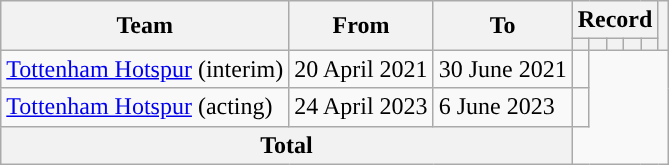<table class=wikitable style="text-align:center">
<tr>
<th rowspan="2">Team</th>
<th rowspan="2">From</th>
<th rowspan="2">To</th>
<th colspan="5">Record</th>
<th rowspan=2></th>
</tr>
<tr>
<th></th>
<th></th>
<th></th>
<th></th>
<th></th>
</tr>
<tr>
<td align="left"><a href='#'>Tottenham Hotspur</a> (interim)</td>
<td align="left">20 April 2021</td>
<td align="left">30 June 2021<br></td>
<td></td>
</tr>
<tr>
<td align="left"><a href='#'>Tottenham Hotspur</a> (acting)</td>
<td align="left">24 April 2023</td>
<td align="left">6 June 2023<br></td>
<td></td>
</tr>
<tr>
<th colspan="3">Total<br></th>
</tr>
</table>
